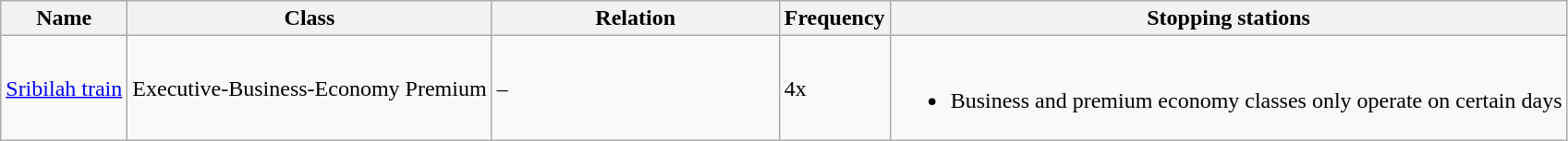<table class="wikitable">
<tr>
<th>Name</th>
<th>Class</th>
<th width="200">Relation</th>
<th>Frequency</th>
<th>Stopping stations</th>
</tr>
<tr>
<td><a href='#'>Sribilah train</a></td>
<td>Executive-Business-Economy Premium</td>
<td> – </td>
<td>4x</td>
<td><br><ul><li>Business and premium economy classes only operate on certain days</li></ul></td>
</tr>
</table>
